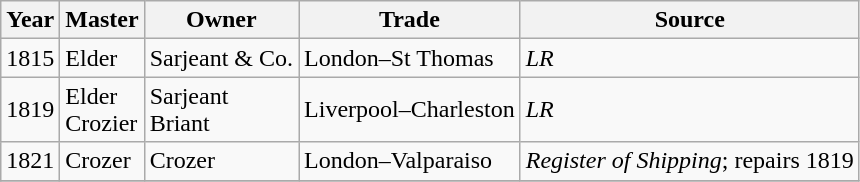<table class=" wikitable">
<tr>
<th>Year</th>
<th>Master</th>
<th>Owner</th>
<th>Trade</th>
<th>Source</th>
</tr>
<tr>
<td>1815</td>
<td>Elder</td>
<td>Sarjeant & Co.</td>
<td>London–St Thomas</td>
<td><em>LR</em></td>
</tr>
<tr>
<td>1819</td>
<td>Elder<br>Crozier</td>
<td>Sarjeant<br>Briant</td>
<td>Liverpool–Charleston</td>
<td><em>LR</em></td>
</tr>
<tr>
<td>1821</td>
<td>Crozer</td>
<td>Crozer</td>
<td>London–Valparaiso</td>
<td><em>Register of Shipping</em>; repairs 1819</td>
</tr>
<tr>
</tr>
</table>
